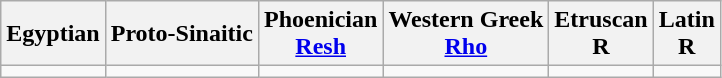<table class="wikitable">
<tr style="text-align:center;">
<th>Egyptian</th>
<th>Proto-Sinaitic</th>
<th>Phoenician<br><a href='#'>Resh</a></th>
<th>Western Greek<br><a href='#'>Rho</a></th>
<th>Etruscan<br>R</th>
<th>Latin<br>R</th>
</tr>
<tr -- align=center>
<td></td>
<td></td>
<td></td>
<td></td>
<td></td>
<td></td>
</tr>
</table>
